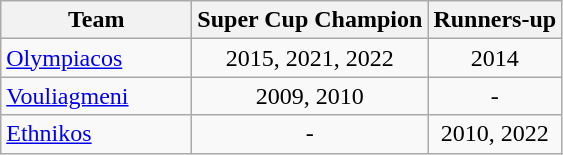<table class="wikitable">
<tr>
<th>Team</th>
<th>Super Cup Champion</th>
<th>Runners-up</th>
</tr>
<tr>
<td width=120><a href='#'>Olympiacos</a></td>
<td align=center>2015, 2021, 2022</td>
<td align=center>2014</td>
</tr>
<tr>
<td width=120><a href='#'>Vouliagmeni</a></td>
<td align=center>2009, 2010</td>
<td align=center>-</td>
</tr>
<tr>
<td width=120><a href='#'>Ethnikos</a></td>
<td align=center>-</td>
<td align=center>2010, 2022</td>
</tr>
</table>
